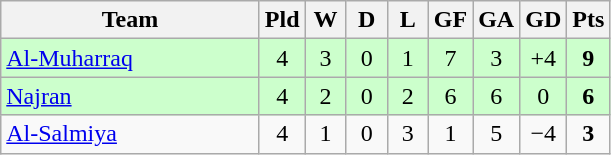<table class="wikitable" style="text-align:center;">
<tr>
<th width=165>Team</th>
<th width=20>Pld</th>
<th width=20>W</th>
<th width=20>D</th>
<th width=20>L</th>
<th width=20>GF</th>
<th width=20>GA</th>
<th width=20>GD</th>
<th width=20>Pts</th>
</tr>
<tr bgcolor=ccffcc>
<td style="text-align:left;"> <a href='#'>Al-Muharraq</a></td>
<td>4</td>
<td>3</td>
<td>0</td>
<td>1</td>
<td>7</td>
<td>3</td>
<td>+4</td>
<td><strong>9</strong></td>
</tr>
<tr bgcolor=ccffcc>
<td style="text-align:left;"> <a href='#'>Najran</a></td>
<td>4</td>
<td>2</td>
<td>0</td>
<td>2</td>
<td>6</td>
<td>6</td>
<td>0</td>
<td><strong>6</strong></td>
</tr>
<tr>
<td style="text-align:left;"> <a href='#'>Al-Salmiya</a></td>
<td>4</td>
<td>1</td>
<td>0</td>
<td>3</td>
<td>1</td>
<td>5</td>
<td>−4</td>
<td><strong>3</strong></td>
</tr>
</table>
